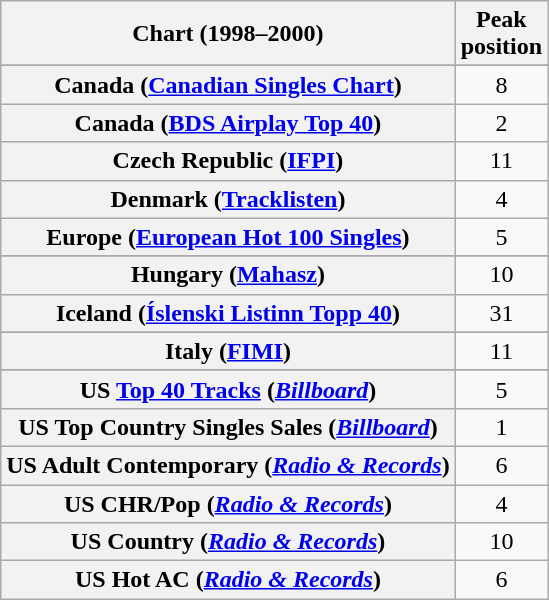<table class="wikitable sortable plainrowheaders" style="text-align:center">
<tr>
<th scope="col">Chart (1998–2000)</th>
<th scope="col">Peak<br> position</th>
</tr>
<tr>
</tr>
<tr>
</tr>
<tr>
</tr>
<tr>
</tr>
<tr>
</tr>
<tr>
</tr>
<tr>
</tr>
<tr>
<th scope="row">Canada (<a href='#'>Canadian Singles Chart</a>)</th>
<td>8</td>
</tr>
<tr>
<th scope="row">Canada (<a href='#'>BDS Airplay Top 40</a>)</th>
<td>2</td>
</tr>
<tr>
<th scope="row">Czech Republic (<a href='#'>IFPI</a>)</th>
<td>11</td>
</tr>
<tr>
<th scope="row">Denmark (<a href='#'>Tracklisten</a>)</th>
<td>4</td>
</tr>
<tr>
<th scope="row">Europe (<a href='#'>European Hot 100 Singles</a>)</th>
<td>5</td>
</tr>
<tr>
</tr>
<tr>
</tr>
<tr>
</tr>
<tr>
<th scope="row">Hungary (<a href='#'>Mahasz</a>)</th>
<td>10</td>
</tr>
<tr>
<th scope="row">Iceland (<a href='#'>Íslenski Listinn Topp 40</a>)</th>
<td>31</td>
</tr>
<tr>
</tr>
<tr>
<th scope="row">Italy (<a href='#'>FIMI</a>)</th>
<td>11</td>
</tr>
<tr>
</tr>
<tr>
</tr>
<tr>
</tr>
<tr>
</tr>
<tr>
</tr>
<tr>
</tr>
<tr>
</tr>
<tr>
</tr>
<tr>
</tr>
<tr>
</tr>
<tr>
</tr>
<tr>
</tr>
<tr>
</tr>
<tr>
</tr>
<tr>
<th scope="row">US <a href='#'>Top 40 Tracks</a> (<em><a href='#'>Billboard</a></em>)</th>
<td>5</td>
</tr>
<tr>
<th scope="row" rowheader=true">US Top Country Singles Sales (<em><a href='#'>Billboard</a></em>)<br></th>
<td align="center">1</td>
</tr>
<tr>
<th scope="row">US Adult Contemporary (<em><a href='#'>Radio & Records</a></em>)</th>
<td>6</td>
</tr>
<tr>
<th scope="row">US CHR/Pop (<em><a href='#'>Radio & Records</a></em>)</th>
<td>4</td>
</tr>
<tr>
<th scope="row">US Country (<em><a href='#'>Radio & Records</a></em>)</th>
<td>10</td>
</tr>
<tr>
<th scope="row">US Hot AC (<em><a href='#'>Radio & Records</a></em>)</th>
<td>6</td>
</tr>
</table>
